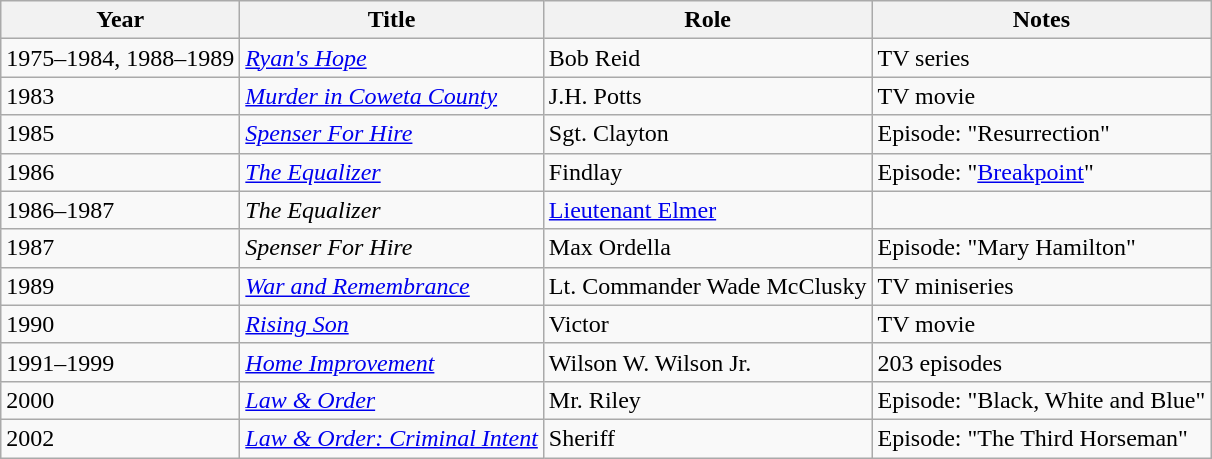<table class="wikitable plainrowheaders sortable">
<tr>
<th scope="col">Year</th>
<th scope="col">Title</th>
<th scope="col">Role</th>
<th class="unsortable">Notes</th>
</tr>
<tr>
<td>1975–1984, 1988–1989</td>
<td><em><a href='#'>Ryan's Hope</a></em></td>
<td>Bob Reid</td>
<td>TV series</td>
</tr>
<tr>
<td>1983</td>
<td><em><a href='#'>Murder in Coweta County</a></em></td>
<td>J.H. Potts</td>
<td>TV movie</td>
</tr>
<tr>
<td>1985</td>
<td><em><a href='#'>Spenser For Hire</a></em></td>
<td>Sgt. Clayton</td>
<td>Episode: "Resurrection"</td>
</tr>
<tr>
<td>1986</td>
<td><em><a href='#'>The Equalizer</a></em></td>
<td>Findlay</td>
<td>Episode: "<a href='#'>Breakpoint</a>"</td>
</tr>
<tr>
<td>1986–1987</td>
<td><em>The Equalizer</em></td>
<td><a href='#'>Lieutenant Elmer</a></td>
<td></td>
</tr>
<tr>
<td>1987</td>
<td><em>Spenser For Hire</em></td>
<td>Max Ordella</td>
<td>Episode: "Mary Hamilton"</td>
</tr>
<tr>
<td>1989</td>
<td><em><a href='#'>War and Remembrance</a></em></td>
<td>Lt. Commander Wade McClusky</td>
<td>TV miniseries</td>
</tr>
<tr>
<td>1990</td>
<td><em><a href='#'>Rising Son</a></em></td>
<td>Victor</td>
<td>TV movie</td>
</tr>
<tr>
<td>1991–1999</td>
<td><em><a href='#'>Home Improvement</a></em></td>
<td>Wilson W. Wilson Jr.</td>
<td>203 episodes</td>
</tr>
<tr>
<td>2000</td>
<td><em><a href='#'>Law & Order</a></em></td>
<td>Mr. Riley</td>
<td>Episode: "Black, White and Blue"</td>
</tr>
<tr>
<td>2002</td>
<td><em><a href='#'>Law & Order: Criminal Intent</a></em></td>
<td>Sheriff</td>
<td>Episode: "The Third Horseman"</td>
</tr>
</table>
